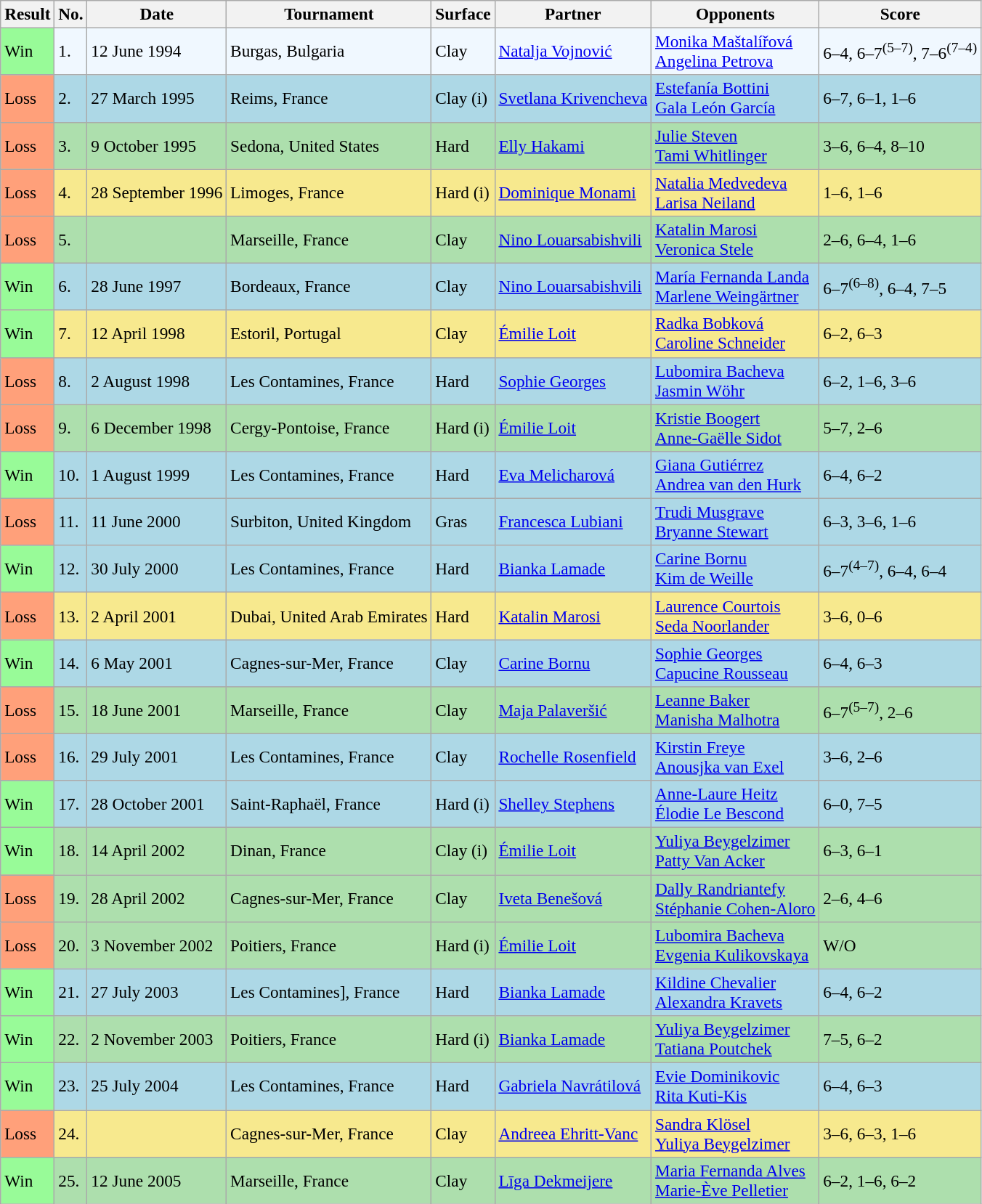<table class="sortable wikitable" style=font-size:97%>
<tr>
<th>Result</th>
<th>No.</th>
<th>Date</th>
<th>Tournament</th>
<th>Surface</th>
<th>Partner</th>
<th>Opponents</th>
<th>Score</th>
</tr>
<tr style="background:#f0f8ff;">
<td style="background:#98fb98;">Win</td>
<td>1.</td>
<td>12 June 1994</td>
<td>Burgas, Bulgaria</td>
<td>Clay</td>
<td> <a href='#'>Natalja Vojnović</a></td>
<td> <a href='#'>Monika Maštalířová</a><br> <a href='#'>Angelina Petrova</a></td>
<td>6–4, 6–7<sup>(5–7)</sup>, 7–6<sup>(7–4)</sup></td>
</tr>
<tr bgcolor="lightblue">
<td style="background:#ffa07a;">Loss</td>
<td>2.</td>
<td>27 March 1995</td>
<td>Reims, France</td>
<td>Clay (i)</td>
<td> <a href='#'>Svetlana Krivencheva</a></td>
<td> <a href='#'>Estefanía Bottini</a> <br>  <a href='#'>Gala León García</a></td>
<td>6–7, 6–1, 1–6</td>
</tr>
<tr style="background:#addfad;">
<td style="background:#ffa07a;">Loss</td>
<td>3.</td>
<td>9 October 1995</td>
<td>Sedona, United States</td>
<td>Hard</td>
<td> <a href='#'>Elly Hakami</a></td>
<td> <a href='#'>Julie Steven</a> <br>  <a href='#'>Tami Whitlinger</a></td>
<td>3–6, 6–4, 8–10</td>
</tr>
<tr style="background:#f7e98e;">
<td style="background:#ffa07a;">Loss</td>
<td>4.</td>
<td>28 September 1996</td>
<td>Limoges, France</td>
<td>Hard (i)</td>
<td> <a href='#'>Dominique Monami</a></td>
<td> <a href='#'>Natalia Medvedeva</a> <br>  <a href='#'>Larisa Neiland</a></td>
<td>1–6, 1–6</td>
</tr>
<tr style="background:#addfad;">
<td style="background:#ffa07a;">Loss</td>
<td>5.</td>
<td></td>
<td>Marseille, France</td>
<td>Clay</td>
<td> <a href='#'>Nino Louarsabishvili</a></td>
<td> <a href='#'>Katalin Marosi</a> <br>  <a href='#'>Veronica Stele</a></td>
<td>2–6, 6–4, 1–6</td>
</tr>
<tr style="background:lightblue;">
<td style="background:#98fb98;">Win</td>
<td>6.</td>
<td>28 June 1997</td>
<td>Bordeaux, France</td>
<td>Clay</td>
<td> <a href='#'>Nino Louarsabishvili</a></td>
<td> <a href='#'>María Fernanda Landa</a><br> <a href='#'>Marlene Weingärtner</a></td>
<td>6–7<sup>(6–8)</sup>, 6–4, 7–5</td>
</tr>
<tr style="background:#f7e98e;">
<td style="background:#98fb98;">Win</td>
<td>7.</td>
<td>12 April 1998</td>
<td>Estoril, Portugal</td>
<td>Clay</td>
<td> <a href='#'>Émilie Loit</a></td>
<td> <a href='#'>Radka Bobková</a><br> <a href='#'>Caroline Schneider</a></td>
<td>6–2, 6–3</td>
</tr>
<tr bgcolor="lightblue">
<td style="background:#ffa07a;">Loss</td>
<td>8.</td>
<td>2 August 1998</td>
<td>Les Contamines, France</td>
<td>Hard</td>
<td> <a href='#'>Sophie Georges</a></td>
<td> <a href='#'>Lubomira Bacheva</a><br> <a href='#'>Jasmin Wöhr</a></td>
<td>6–2, 1–6, 3–6</td>
</tr>
<tr style="background:#addfad;">
<td style="background:#ffa07a;">Loss</td>
<td>9.</td>
<td>6 December 1998</td>
<td>Cergy-Pontoise, France</td>
<td>Hard (i)</td>
<td> <a href='#'>Émilie Loit</a></td>
<td> <a href='#'>Kristie Boogert</a><br>  <a href='#'>Anne-Gaëlle Sidot</a></td>
<td>5–7, 2–6</td>
</tr>
<tr style="background:lightblue;">
<td style="background:#98fb98;">Win</td>
<td>10.</td>
<td>1 August 1999</td>
<td>Les Contamines, France</td>
<td>Hard</td>
<td> <a href='#'>Eva Melicharová</a></td>
<td> <a href='#'>Giana Gutiérrez</a><br> <a href='#'>Andrea van den Hurk</a></td>
<td>6–4, 6–2</td>
</tr>
<tr style="background:lightblue;">
<td style="background:#ffa07a;">Loss</td>
<td>11.</td>
<td>11 June 2000</td>
<td>Surbiton, United Kingdom</td>
<td>Gras</td>
<td> <a href='#'>Francesca Lubiani</a></td>
<td> <a href='#'>Trudi Musgrave</a><br>  <a href='#'>Bryanne Stewart</a></td>
<td>6–3, 3–6, 1–6</td>
</tr>
<tr style="background:lightblue;">
<td style="background:#98fb98;">Win</td>
<td>12.</td>
<td>30 July 2000</td>
<td>Les Contamines, France</td>
<td>Hard</td>
<td> <a href='#'>Bianka Lamade</a></td>
<td> <a href='#'>Carine Bornu</a><br> <a href='#'>Kim de Weille</a></td>
<td>6–7<sup>(4–7)</sup>, 6–4, 6–4</td>
</tr>
<tr style="background:#f7e98e;">
<td style="background:#ffa07a;">Loss</td>
<td>13.</td>
<td>2 April 2001</td>
<td>Dubai, United Arab Emirates</td>
<td>Hard</td>
<td> <a href='#'>Katalin Marosi</a></td>
<td> <a href='#'>Laurence Courtois</a> <br>  <a href='#'>Seda Noorlander</a></td>
<td>3–6, 0–6</td>
</tr>
<tr style="background:lightblue;">
<td style="background:#98fb98;">Win</td>
<td>14.</td>
<td>6 May 2001</td>
<td>Cagnes-sur-Mer, France</td>
<td>Clay</td>
<td> <a href='#'>Carine Bornu</a></td>
<td> <a href='#'>Sophie Georges</a><br> <a href='#'>Capucine Rousseau</a></td>
<td>6–4, 6–3</td>
</tr>
<tr bgcolor="#ADDFAD">
<td style="background:#ffa07a;">Loss</td>
<td>15.</td>
<td>18 June 2001</td>
<td>Marseille, France</td>
<td>Clay</td>
<td> <a href='#'>Maja Palaveršić</a></td>
<td> <a href='#'>Leanne Baker</a><br> <a href='#'>Manisha Malhotra</a></td>
<td>6–7<sup>(5–7)</sup>, 2–6</td>
</tr>
<tr bgcolor="lightblue">
<td style="background:#ffa07a;">Loss</td>
<td>16.</td>
<td>29 July 2001</td>
<td>Les Contamines, France</td>
<td>Clay</td>
<td> <a href='#'>Rochelle Rosenfield</a></td>
<td> <a href='#'>Kirstin Freye</a> <br>  <a href='#'>Anousjka van Exel</a></td>
<td>3–6, 2–6</td>
</tr>
<tr style="background:lightblue;">
<td style="background:#98fb98;">Win</td>
<td>17.</td>
<td>28 October 2001</td>
<td>Saint-Raphaël, France</td>
<td>Hard (i)</td>
<td> <a href='#'>Shelley Stephens</a></td>
<td> <a href='#'>Anne-Laure Heitz</a><br> <a href='#'>Élodie Le Bescond</a></td>
<td>6–0, 7–5</td>
</tr>
<tr style="background:#addfad;">
<td style="background:#98fb98;">Win</td>
<td>18.</td>
<td>14 April 2002</td>
<td>Dinan, France</td>
<td>Clay (i)</td>
<td> <a href='#'>Émilie Loit</a></td>
<td> <a href='#'>Yuliya Beygelzimer</a><br> <a href='#'>Patty Van Acker</a></td>
<td>6–3, 6–1</td>
</tr>
<tr style="background:#addfad;">
<td style="background:#ffa07a;">Loss</td>
<td>19.</td>
<td>28 April 2002</td>
<td>Cagnes-sur-Mer, France</td>
<td>Clay</td>
<td> <a href='#'>Iveta Benešová</a></td>
<td> <a href='#'>Dally Randriantefy</a> <br>  <a href='#'>Stéphanie Cohen-Aloro</a></td>
<td>2–6, 4–6</td>
</tr>
<tr bgcolor="#addfad">
<td style="background:#ffa07a;">Loss</td>
<td>20.</td>
<td>3 November 2002</td>
<td>Poitiers, France</td>
<td>Hard (i)</td>
<td> <a href='#'>Émilie Loit</a></td>
<td> <a href='#'>Lubomira Bacheva</a> <br>  <a href='#'>Evgenia Kulikovskaya</a></td>
<td>W/O</td>
</tr>
<tr style="background:lightblue;">
<td style="background:#98fb98;">Win</td>
<td>21.</td>
<td>27 July 2003</td>
<td>Les Contamines], France</td>
<td>Hard</td>
<td> <a href='#'>Bianka Lamade</a></td>
<td> <a href='#'>Kildine Chevalier</a><br> <a href='#'>Alexandra Kravets</a></td>
<td>6–4, 6–2</td>
</tr>
<tr style="background:#addfad;">
<td style="background:#98fb98;">Win</td>
<td>22.</td>
<td>2 November 2003</td>
<td>Poitiers, France</td>
<td>Hard (i)</td>
<td> <a href='#'>Bianka Lamade</a></td>
<td> <a href='#'>Yuliya Beygelzimer</a><br> <a href='#'>Tatiana Poutchek</a></td>
<td>7–5, 6–2</td>
</tr>
<tr style="background:lightblue;">
<td style="background:#98fb98;">Win</td>
<td>23.</td>
<td>25 July 2004</td>
<td>Les Contamines, France</td>
<td>Hard</td>
<td> <a href='#'>Gabriela Navrátilová</a></td>
<td> <a href='#'>Evie Dominikovic</a><br> <a href='#'>Rita Kuti-Kis</a></td>
<td>6–4, 6–3</td>
</tr>
<tr style="background:#f7e98e;">
<td style="background:#ffa07a;">Loss</td>
<td>24.</td>
<td></td>
<td>Cagnes-sur-Mer, France</td>
<td>Clay</td>
<td> <a href='#'>Andreea Ehritt-Vanc</a></td>
<td> <a href='#'>Sandra Klösel</a><br> <a href='#'>Yuliya Beygelzimer</a></td>
<td>3–6, 6–3, 1–6</td>
</tr>
<tr style="background:#addfad;">
<td style="background:#98fb98;">Win</td>
<td>25.</td>
<td>12 June 2005</td>
<td>Marseille, France</td>
<td>Clay</td>
<td> <a href='#'>Līga Dekmeijere</a></td>
<td> <a href='#'>Maria Fernanda Alves</a><br> <a href='#'>Marie-Ève Pelletier</a></td>
<td>6–2, 1–6, 6–2</td>
</tr>
</table>
